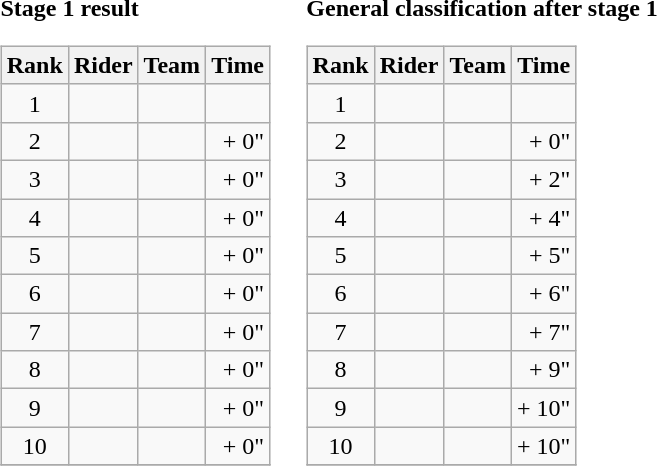<table>
<tr>
<td><strong>Stage 1 result</strong><br><table class="wikitable">
<tr>
<th>Rank</th>
<th>Rider</th>
<th>Team</th>
<th>Time</th>
</tr>
<tr>
<td style="text-align:center;">1</td>
<td></td>
<td></td>
<td align="right"></td>
</tr>
<tr>
<td style="text-align:center;">2</td>
<td></td>
<td></td>
<td align="right">+ 0"</td>
</tr>
<tr>
<td style="text-align:center;">3</td>
<td></td>
<td></td>
<td align="right">+ 0"</td>
</tr>
<tr>
<td style="text-align:center;">4</td>
<td></td>
<td></td>
<td align="right">+ 0"</td>
</tr>
<tr>
<td style="text-align:center;">5</td>
<td> </td>
<td></td>
<td align="right">+ 0"</td>
</tr>
<tr>
<td style="text-align:center;">6</td>
<td></td>
<td></td>
<td align="right">+ 0"</td>
</tr>
<tr>
<td style="text-align:center;">7</td>
<td></td>
<td></td>
<td align="right">+ 0"</td>
</tr>
<tr>
<td style="text-align:center;">8</td>
<td></td>
<td></td>
<td align="right">+ 0"</td>
</tr>
<tr>
<td style="text-align:center;">9</td>
<td></td>
<td></td>
<td align="right">+ 0"</td>
</tr>
<tr>
<td style="text-align:center;">10</td>
<td></td>
<td></td>
<td align="right">+ 0"</td>
</tr>
<tr>
</tr>
</table>
</td>
<td></td>
<td><strong>General classification after stage 1</strong><br><table class="wikitable">
<tr>
<th>Rank</th>
<th>Rider</th>
<th>Team</th>
<th>Time</th>
</tr>
<tr>
<td style="text-align:center;">1</td>
<td> </td>
<td></td>
<td style="text-align:right;"></td>
</tr>
<tr>
<td style="text-align:center;">2</td>
<td></td>
<td></td>
<td style="text-align:right;">+ 0"</td>
</tr>
<tr>
<td style="text-align:center;">3</td>
<td></td>
<td></td>
<td style="text-align:right;">+ 2"</td>
</tr>
<tr>
<td style="text-align:center;">4</td>
<td></td>
<td></td>
<td style="text-align:right;">+ 4"</td>
</tr>
<tr>
<td style="text-align:center;">5</td>
<td></td>
<td></td>
<td style="text-align:right;">+ 5"</td>
</tr>
<tr>
<td style="text-align:center;">6</td>
<td></td>
<td></td>
<td style="text-align:right;">+ 6"</td>
</tr>
<tr>
<td style="text-align:center;">7</td>
<td></td>
<td></td>
<td style="text-align:right;">+ 7"</td>
</tr>
<tr>
<td style="text-align:center;">8</td>
<td></td>
<td></td>
<td style="text-align:right;">+ 9"</td>
</tr>
<tr>
<td style="text-align:center;">9</td>
<td></td>
<td></td>
<td style="text-align:right;">+ 10"</td>
</tr>
<tr>
<td style="text-align:center;">10</td>
<td></td>
<td></td>
<td style="text-align:right;">+ 10"</td>
</tr>
<tr>
</tr>
</table>
</td>
</tr>
</table>
